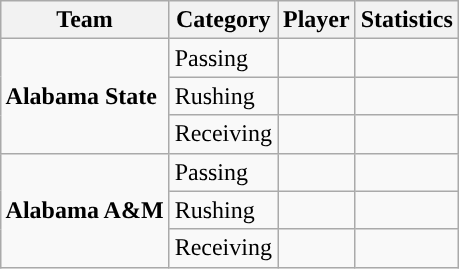<table class="wikitable" style="float: right;">
<tr>
<th>Team</th>
<th>Category</th>
<th>Player</th>
<th>Statistics</th>
</tr>
<tr>
<td rowspan=3><strong>Alabama State</strong></td>
<td>Passing</td>
<td></td>
<td></td>
</tr>
<tr>
<td>Rushing</td>
<td></td>
<td></td>
</tr>
<tr>
<td>Receiving</td>
<td></td>
<td></td>
</tr>
<tr>
<td rowspan=3><strong>Alabama A&M</strong></td>
<td>Passing</td>
<td></td>
<td></td>
</tr>
<tr>
<td>Rushing</td>
<td></td>
<td></td>
</tr>
<tr>
<td>Receiving</td>
<td></td>
<td></td>
</tr>
</table>
